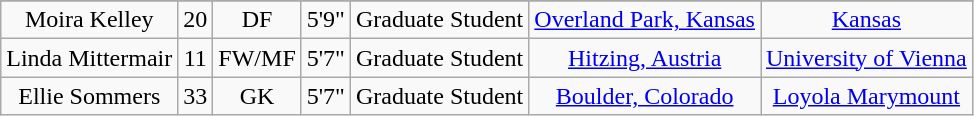<table class="wikitable sortable" style="text-align:center;" border="1">
<tr align=center>
</tr>
<tr>
<td>Moira Kelley</td>
<td>20</td>
<td>DF</td>
<td>5'9"</td>
<td>Graduate Student</td>
<td><a href='#'>Overland Park, Kansas</a></td>
<td><a href='#'>Kansas</a></td>
</tr>
<tr>
<td>Linda Mittermair</td>
<td>11</td>
<td>FW/MF</td>
<td>5'7"</td>
<td>Graduate Student</td>
<td><a href='#'>Hitzing, Austria</a></td>
<td><a href='#'>University of Vienna</a></td>
</tr>
<tr>
<td>Ellie Sommers</td>
<td>33</td>
<td>GK</td>
<td>5'7"</td>
<td>Graduate Student</td>
<td><a href='#'>Boulder, Colorado</a></td>
<td><a href='#'>Loyola Marymount</a></td>
</tr>
</table>
